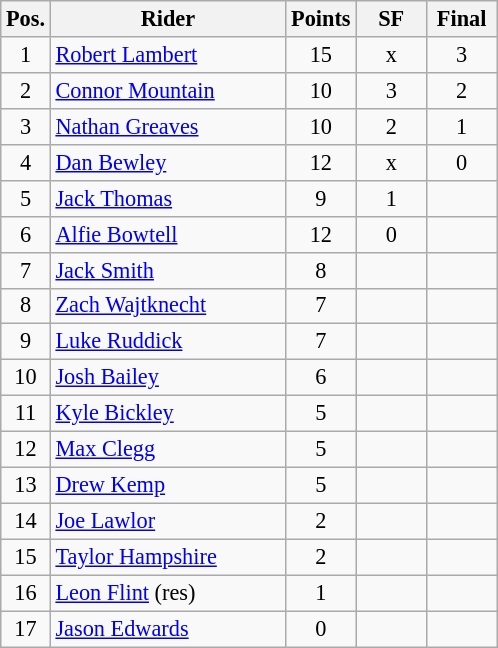<table class=wikitable style="font-size:93%;">
<tr>
<th width=25px>Pos.</th>
<th width=150px>Rider</th>
<th width=40px>Points</th>
<th width=40px>SF</th>
<th width=40px>Final</th>
</tr>
<tr align=center>
<td>1</td>
<td align=left><a href='#'>Robert Lambert</a></td>
<td>15</td>
<td>x</td>
<td>3</td>
</tr>
<tr align=center>
<td>2</td>
<td align=left><a href='#'>Connor Mountain</a></td>
<td>10</td>
<td>3</td>
<td>2</td>
</tr>
<tr align=center>
<td>3</td>
<td align=left><a href='#'>Nathan Greaves</a></td>
<td>10</td>
<td>2</td>
<td>1</td>
</tr>
<tr align=center>
<td>4</td>
<td align=left><a href='#'>Dan Bewley</a></td>
<td>12</td>
<td>x</td>
<td>0</td>
</tr>
<tr align=center>
<td>5</td>
<td align=left><a href='#'>Jack Thomas</a></td>
<td>9</td>
<td>1</td>
<td></td>
</tr>
<tr align=center>
<td>6</td>
<td align=left><a href='#'>Alfie Bowtell</a></td>
<td>12</td>
<td>0</td>
<td></td>
</tr>
<tr align=center>
<td>7</td>
<td align=left><a href='#'>Jack Smith</a></td>
<td>8</td>
<td></td>
<td></td>
</tr>
<tr align=center>
<td>8</td>
<td align=left><a href='#'>Zach Wajtknecht</a></td>
<td>7</td>
<td></td>
<td></td>
</tr>
<tr align=center>
<td>9</td>
<td align=left><a href='#'>Luke Ruddick</a></td>
<td>7</td>
<td></td>
<td></td>
</tr>
<tr align=center>
<td>10</td>
<td align=left><a href='#'>Josh Bailey</a></td>
<td>6</td>
<td></td>
<td></td>
</tr>
<tr align=center>
<td>11</td>
<td align=left><a href='#'>Kyle Bickley</a></td>
<td>5</td>
<td></td>
<td></td>
</tr>
<tr align=center>
<td>12</td>
<td align=left><a href='#'>Max Clegg</a></td>
<td>5</td>
<td></td>
<td></td>
</tr>
<tr align=center>
<td>13</td>
<td align=left><a href='#'>Drew Kemp</a></td>
<td>5</td>
<td></td>
<td></td>
</tr>
<tr align=center>
<td>14</td>
<td align=left><a href='#'>Joe Lawlor</a></td>
<td>2</td>
<td></td>
<td></td>
</tr>
<tr align=center>
<td>15</td>
<td align=left><a href='#'>Taylor Hampshire</a></td>
<td>2</td>
<td></td>
<td></td>
</tr>
<tr align=center>
<td>16</td>
<td align=left><a href='#'>Leon Flint</a> (res)</td>
<td>1</td>
<td></td>
<td></td>
</tr>
<tr align=center>
<td>17</td>
<td align=left><a href='#'>Jason Edwards</a></td>
<td>0</td>
<td></td>
<td></td>
</tr>
</table>
